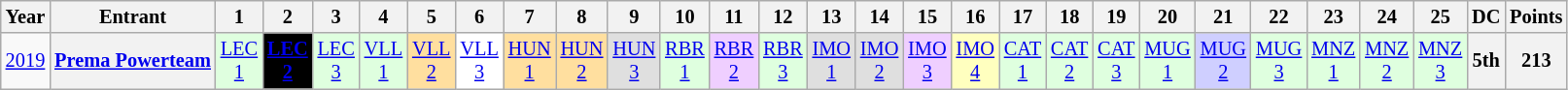<table class="wikitable" style="text-align:center; font-size:85%">
<tr>
<th>Year</th>
<th>Entrant</th>
<th>1</th>
<th>2</th>
<th>3</th>
<th>4</th>
<th>5</th>
<th>6</th>
<th>7</th>
<th>8</th>
<th>9</th>
<th>10</th>
<th>11</th>
<th>12</th>
<th>13</th>
<th>14</th>
<th>15</th>
<th>16</th>
<th>17</th>
<th>18</th>
<th>19</th>
<th>20</th>
<th>21</th>
<th>22</th>
<th>23</th>
<th>24</th>
<th>25</th>
<th>DC</th>
<th>Points</th>
</tr>
<tr>
<td><a href='#'>2019</a></td>
<th nowrap><a href='#'>Prema Powerteam</a></th>
<td style="background:#DFFFDF;"><a href='#'>LEC<br>1</a><br></td>
<td style="background:#000000;color:white"><strong><a href='#'><span>LEC<br>2</span></a></strong><br></td>
<td style="background:#DFFFDF;"><a href='#'>LEC<br>3</a><br></td>
<td style="background:#DFFFDF;"><a href='#'>VLL<br>1</a><br></td>
<td style="background:#FFDF9F;"><a href='#'>VLL<br>2</a><br></td>
<td style="background:#FFFFFF;"><a href='#'>VLL<br>3</a><br></td>
<td style="background:#FFDF9F;"><a href='#'>HUN<br>1</a><br></td>
<td style="background:#FFDF9F;"><a href='#'>HUN<br>2</a><br></td>
<td style="background:#DFDFDF;"><a href='#'>HUN<br>3</a><br></td>
<td style="background:#DFFFDF;"><a href='#'>RBR<br>1</a><br></td>
<td style="background:#EFCFFF;"><a href='#'>RBR<br>2</a><br></td>
<td style="background:#DFFFDF;"><a href='#'>RBR<br>3</a><br></td>
<td style="background:#DFDFDF;"><a href='#'>IMO<br>1</a><br></td>
<td style="background:#DFDFDF;"><a href='#'>IMO<br>2</a><br></td>
<td style="background:#EFCFFF;"><a href='#'>IMO<br>3</a><br></td>
<td style="background:#FFFFBF;"><a href='#'>IMO<br>4</a><br></td>
<td style="background:#DFFFDF;"><a href='#'>CAT<br>1</a><br></td>
<td style="background:#DFFFDF;"><a href='#'>CAT<br>2</a><br></td>
<td style="background:#DFFFDF;"><a href='#'>CAT<br>3</a><br></td>
<td style="background:#DFFFDF;"><a href='#'>MUG<br>1</a><br></td>
<td style="background:#CFCFFF;"><a href='#'>MUG<br>2</a><br></td>
<td style="background:#DFFFDF;"><a href='#'>MUG<br>3</a><br></td>
<td style="background:#DFFFDF;"><a href='#'>MNZ<br>1</a><br></td>
<td style="background:#DFFFDF;"><a href='#'>MNZ<br>2</a><br></td>
<td style="background:#DFFFDF;"><a href='#'>MNZ<br>3</a><br></td>
<th>5th</th>
<th>213</th>
</tr>
</table>
